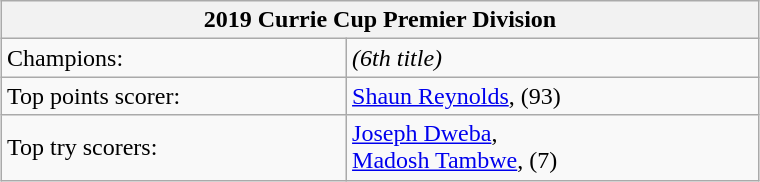<table class="wikitable" style="text-align:left; font-size:100%; width:40%; margin:1em auto 1em auto;">
<tr>
<th colspan=2><strong>2019 Currie Cup Premier Division</strong></th>
</tr>
<tr>
<td>Champions:</td>
<td> <em>(6th title)</em></td>
</tr>
<tr>
<td>Top points scorer:</td>
<td><a href='#'>Shaun Reynolds</a>,  (93)</td>
</tr>
<tr>
<td>Top try scorers:</td>
<td><a href='#'>Joseph Dweba</a>,  <br> <a href='#'>Madosh Tambwe</a>,  (7)</td>
</tr>
</table>
